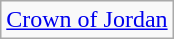<table class="wikitable">
<tr>
<td> <a href='#'>Crown of Jordan</a></td>
</tr>
</table>
